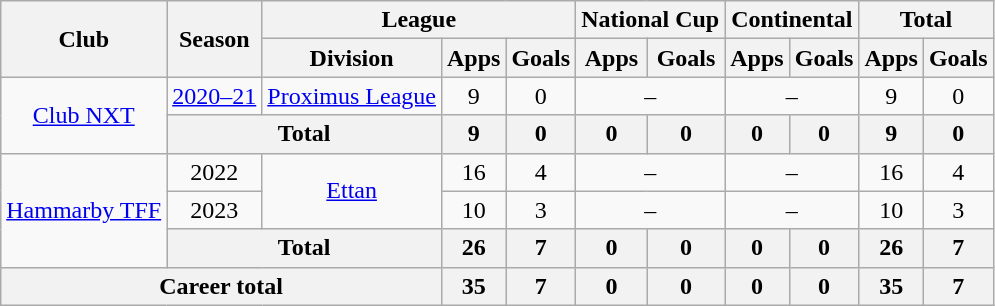<table class="wikitable" style="text-align:center;">
<tr>
<th rowspan="2">Club</th>
<th rowspan="2">Season</th>
<th colspan="3">League</th>
<th colspan="2">National Cup</th>
<th colspan="2">Continental</th>
<th colspan="2">Total</th>
</tr>
<tr>
<th>Division</th>
<th>Apps</th>
<th>Goals</th>
<th>Apps</th>
<th>Goals</th>
<th>Apps</th>
<th>Goals</th>
<th>Apps</th>
<th>Goals</th>
</tr>
<tr>
<td rowspan="2"><a href='#'>Club NXT</a></td>
<td><a href='#'>2020–21</a></td>
<td><a href='#'>Proximus League</a></td>
<td>9</td>
<td>0</td>
<td colspan="2">–</td>
<td colspan="2">–</td>
<td>9</td>
<td>0</td>
</tr>
<tr>
<th colspan="2">Total</th>
<th>9</th>
<th>0</th>
<th>0</th>
<th>0</th>
<th>0</th>
<th>0</th>
<th>9</th>
<th>0</th>
</tr>
<tr>
<td rowspan="3"><a href='#'>Hammarby TFF</a></td>
<td>2022</td>
<td rowspan="2"><a href='#'>Ettan</a></td>
<td>16</td>
<td>4</td>
<td colspan="2">–</td>
<td colspan="2">–</td>
<td>16</td>
<td>4</td>
</tr>
<tr>
<td>2023</td>
<td>10</td>
<td>3</td>
<td colspan="2">–</td>
<td colspan="2">–</td>
<td>10</td>
<td>3</td>
</tr>
<tr>
<th colspan="2">Total</th>
<th>26</th>
<th>7</th>
<th>0</th>
<th>0</th>
<th>0</th>
<th>0</th>
<th>26</th>
<th>7</th>
</tr>
<tr>
<th colspan="3">Career total</th>
<th>35</th>
<th>7</th>
<th>0</th>
<th>0</th>
<th>0</th>
<th>0</th>
<th>35</th>
<th>7</th>
</tr>
</table>
